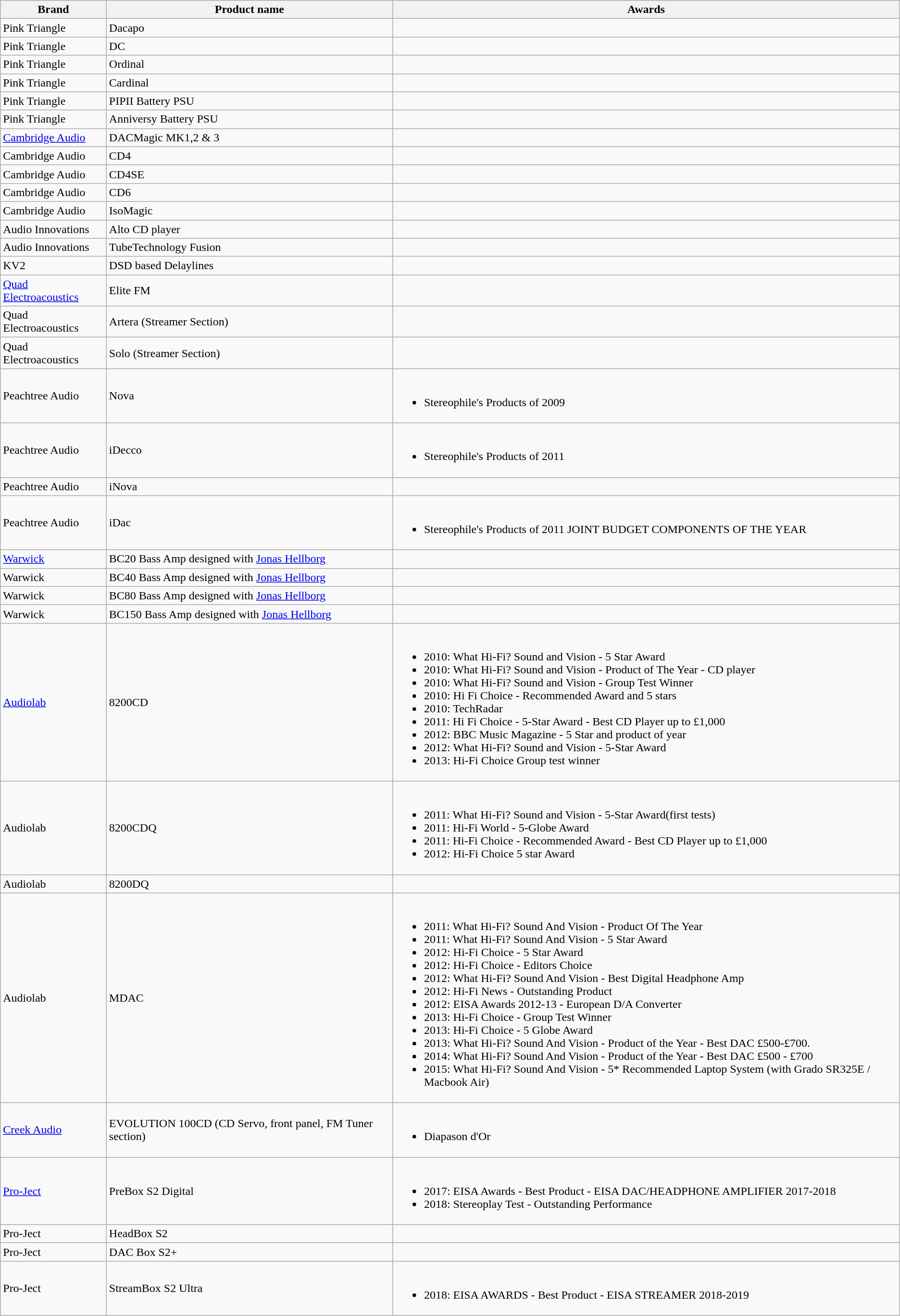<table class="wikitable">
<tr>
<th>Brand</th>
<th>Product name</th>
<th>Awards</th>
</tr>
<tr>
<td>Pink Triangle</td>
<td>Dacapo</td>
<td></td>
</tr>
<tr>
<td>Pink Triangle</td>
<td>DC</td>
<td></td>
</tr>
<tr>
<td>Pink Triangle</td>
<td>Ordinal</td>
<td></td>
</tr>
<tr>
<td>Pink Triangle</td>
<td>Cardinal</td>
<td></td>
</tr>
<tr>
<td>Pink Triangle</td>
<td>PIPII Battery PSU</td>
<td></td>
</tr>
<tr>
<td>Pink Triangle</td>
<td>Anniversy Battery PSU</td>
<td></td>
</tr>
<tr>
<td><a href='#'>Cambridge Audio</a></td>
<td>DACMagic MK1,2 & 3</td>
<td></td>
</tr>
<tr>
<td>Cambridge Audio</td>
<td>CD4</td>
<td></td>
</tr>
<tr>
<td>Cambridge Audio</td>
<td>CD4SE</td>
<td></td>
</tr>
<tr>
<td>Cambridge Audio</td>
<td>CD6</td>
<td></td>
</tr>
<tr>
<td>Cambridge Audio</td>
<td>IsoMagic</td>
<td></td>
</tr>
<tr>
<td>Audio Innovations</td>
<td>Alto CD player</td>
<td></td>
</tr>
<tr>
<td>Audio Innovations</td>
<td>TubeTechnology Fusion</td>
<td></td>
</tr>
<tr>
<td>KV2</td>
<td>DSD based Delaylines</td>
<td></td>
</tr>
<tr>
<td><a href='#'>Quad Electroacoustics</a></td>
<td>Elite FM</td>
<td></td>
</tr>
<tr>
<td>Quad Electroacoustics</td>
<td>Artera (Streamer Section)</td>
<td></td>
</tr>
<tr>
<td>Quad Electroacoustics</td>
<td>Solo (Streamer Section)</td>
<td></td>
</tr>
<tr>
<td>Peachtree Audio</td>
<td>Nova</td>
<td><br><ul><li>Stereophile's Products of 2009</li></ul></td>
</tr>
<tr>
<td>Peachtree Audio</td>
<td>iDecco</td>
<td><br><ul><li>Stereophile's Products of 2011</li></ul></td>
</tr>
<tr>
<td>Peachtree Audio</td>
<td>iNova</td>
<td></td>
</tr>
<tr>
<td>Peachtree Audio</td>
<td>iDac</td>
<td><br><ul><li>Stereophile's Products of 2011 JOINT BUDGET COMPONENTS OF THE YEAR</li></ul></td>
</tr>
<tr>
<td><a href='#'>Warwick</a></td>
<td>BC20 Bass Amp designed with <a href='#'>Jonas Hellborg</a></td>
<td></td>
</tr>
<tr>
<td>Warwick</td>
<td>BC40 Bass Amp designed with <a href='#'>Jonas Hellborg</a></td>
<td></td>
</tr>
<tr>
<td>Warwick</td>
<td>BC80 Bass Amp designed with <a href='#'>Jonas Hellborg</a></td>
<td></td>
</tr>
<tr>
<td>Warwick</td>
<td>BC150 Bass Amp designed with <a href='#'>Jonas Hellborg</a></td>
<td></td>
</tr>
<tr>
<td><a href='#'>Audiolab</a></td>
<td>8200CD</td>
<td><br><ul><li>2010: What Hi-Fi? Sound and Vision - 5 Star Award</li><li>2010: What Hi-Fi? Sound and Vision - Product of The Year - CD player</li><li>2010: What Hi-Fi? Sound and Vision - Group Test Winner</li><li>2010: Hi Fi Choice - Recommended Award and 5 stars</li><li>2010: TechRadar</li><li>2011: Hi Fi Choice - 5-Star Award - Best CD Player up to £1,000</li><li>2012: BBC Music Magazine - 5 Star and product of year</li><li>2012: What Hi-Fi? Sound and Vision - 5-Star Award</li><li>2013: Hi-Fi Choice Group test winner</li></ul></td>
</tr>
<tr>
<td>Audiolab</td>
<td>8200CDQ</td>
<td><br><ul><li>2011: What Hi-Fi? Sound and Vision - 5-Star Award(first tests)</li><li>2011: Hi-Fi World - 5-Globe Award</li><li>2011: Hi-Fi Choice - Recommended Award - Best CD Player up to £1,000</li><li>2012: Hi-Fi Choice 5 star Award</li></ul></td>
</tr>
<tr>
<td>Audiolab</td>
<td>8200DQ</td>
<td></td>
</tr>
<tr>
<td>Audiolab</td>
<td>MDAC</td>
<td><br><ul><li>2011: What Hi-Fi? Sound And Vision - Product Of The Year</li><li>2011: What Hi-Fi? Sound And Vision - 5 Star Award</li><li>2012: Hi-Fi Choice - 5 Star Award</li><li>2012: Hi-Fi Choice - Editors Choice</li><li>2012: What Hi-Fi? Sound And Vision - Best Digital Headphone Amp</li><li>2012: Hi-Fi News - Outstanding Product</li><li>2012: EISA Awards 2012-13 - European D/A Converter</li><li>2013: Hi-Fi Choice - Group Test Winner</li><li>2013: Hi-Fi Choice - 5 Globe Award</li><li>2013: What Hi-Fi? Sound And Vision - Product of the Year - Best DAC £500-£700.</li><li>2014: What Hi-Fi? Sound And Vision - Product of the Year - Best DAC £500 - £700</li><li>2015: What Hi-Fi? Sound And Vision - 5* Recommended Laptop System  (with Grado SR325E / Macbook Air)</li></ul></td>
</tr>
<tr>
<td><a href='#'>Creek Audio</a></td>
<td>EVOLUTION 100CD (CD Servo, front panel, FM Tuner section)</td>
<td><br><ul><li>Diapason d'Or</li></ul></td>
</tr>
<tr>
<td><a href='#'>Pro-Ject</a></td>
<td>PreBox S2 Digital</td>
<td><br><ul><li>2017: EISA Awards - Best Product - EISA DAC/HEADPHONE AMPLIFIER 2017-2018</li><li>2018: Stereoplay Test - Outstanding Performance</li></ul></td>
</tr>
<tr>
<td>Pro-Ject</td>
<td>HeadBox S2</td>
<td></td>
</tr>
<tr>
<td>Pro-Ject</td>
<td>DAC Box S2+</td>
<td></td>
</tr>
<tr>
<td>Pro-Ject</td>
<td>StreamBox S2 Ultra</td>
<td><br><ul><li>2018: EISA AWARDS - Best Product - EISA STREAMER 2018-2019</li></ul></td>
</tr>
</table>
